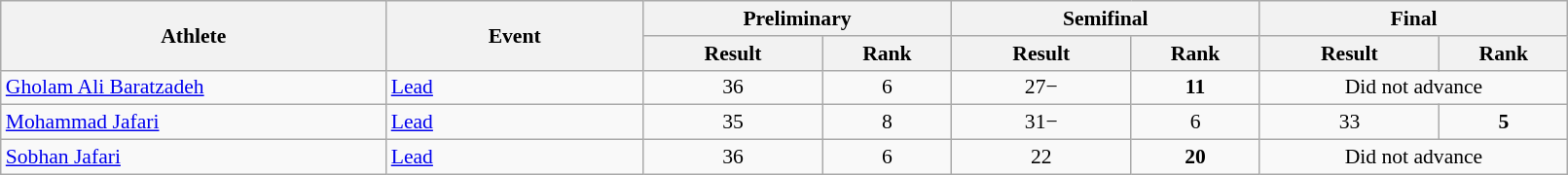<table class="wikitable" width="85%" style="text-align:center; font-size:90%">
<tr>
<th rowspan="2" width="15%">Athlete</th>
<th rowspan="2" width="10%">Event</th>
<th colspan="2" width="12%">Preliminary</th>
<th colspan="2" width="12%">Semifinal</th>
<th colspan="2" width="12%">Final</th>
</tr>
<tr>
<th width="7%">Result</th>
<th>Rank</th>
<th width="7%">Result</th>
<th>Rank</th>
<th width="7%">Result</th>
<th>Rank</th>
</tr>
<tr>
<td align="left"><a href='#'>Gholam Ali Baratzadeh</a></td>
<td align="left"><a href='#'>Lead</a></td>
<td>36</td>
<td>6 <strong></strong></td>
<td>27−</td>
<td><strong>11</strong></td>
<td colspan=2>Did not advance</td>
</tr>
<tr>
<td align="left"><a href='#'>Mohammad Jafari</a></td>
<td align="left"><a href='#'>Lead</a></td>
<td>35</td>
<td>8 <strong></strong></td>
<td>31−</td>
<td>6 <strong></strong></td>
<td>33</td>
<td><strong>5</strong></td>
</tr>
<tr>
<td align="left"><a href='#'>Sobhan Jafari</a></td>
<td align="left"><a href='#'>Lead</a></td>
<td>36</td>
<td>6 <strong></strong></td>
<td>22</td>
<td><strong>20</strong></td>
<td colspan=2>Did not advance</td>
</tr>
</table>
